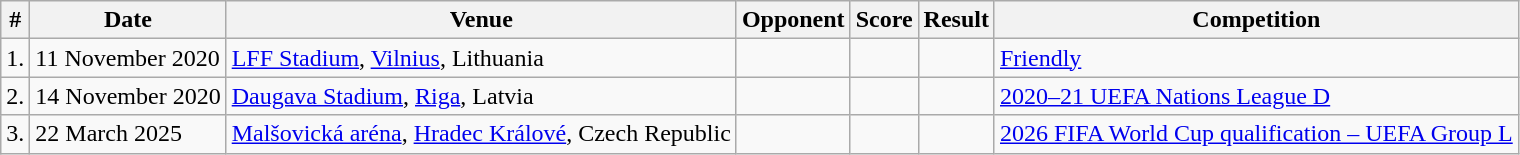<table class="wikitable">
<tr>
<th>#</th>
<th>Date</th>
<th>Venue</th>
<th>Opponent</th>
<th>Score</th>
<th>Result</th>
<th>Competition</th>
</tr>
<tr>
<td>1.</td>
<td>11 November 2020</td>
<td><a href='#'>LFF Stadium</a>, <a href='#'>Vilnius</a>, Lithuania</td>
<td></td>
<td></td>
<td></td>
<td><a href='#'>Friendly</a></td>
</tr>
<tr>
<td>2.</td>
<td>14 November 2020</td>
<td><a href='#'>Daugava Stadium</a>, <a href='#'>Riga</a>, Latvia</td>
<td></td>
<td></td>
<td></td>
<td><a href='#'>2020–21 UEFA Nations League D</a></td>
</tr>
<tr>
<td>3.</td>
<td>22 March 2025</td>
<td><a href='#'>Malšovická aréna</a>, <a href='#'>Hradec Králové</a>, Czech Republic</td>
<td></td>
<td></td>
<td></td>
<td><a href='#'>2026 FIFA World Cup qualification – UEFA Group L</a></td>
</tr>
</table>
